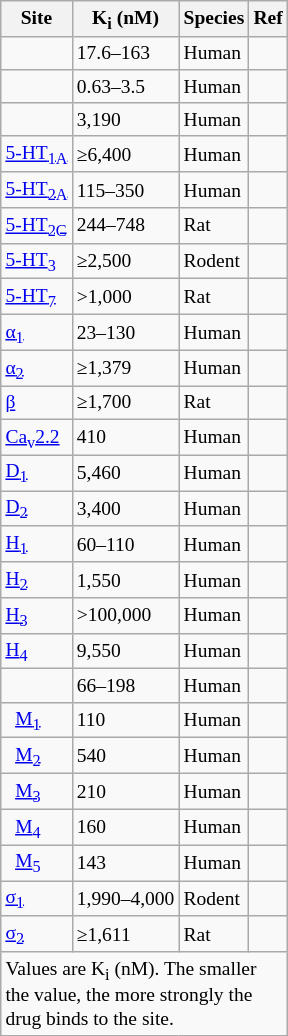<table class="wikitable floatleft" style="font-size:small;">
<tr>
<th>Site</th>
<th>K<sub>i</sub> (nM)</th>
<th>Species</th>
<th>Ref</th>
</tr>
<tr>
<td></td>
<td>17.6–163</td>
<td>Human</td>
<td></td>
</tr>
<tr>
<td></td>
<td>0.63–3.5</td>
<td>Human</td>
<td></td>
</tr>
<tr>
<td></td>
<td>3,190</td>
<td>Human</td>
<td></td>
</tr>
<tr>
<td><a href='#'>5-HT<sub>1A</sub></a></td>
<td>≥6,400</td>
<td>Human</td>
<td></td>
</tr>
<tr>
<td><a href='#'>5-HT<sub>2A</sub></a></td>
<td>115–350</td>
<td>Human</td>
<td></td>
</tr>
<tr>
<td><a href='#'>5-HT<sub>2C</sub></a></td>
<td>244–748</td>
<td>Rat</td>
<td></td>
</tr>
<tr>
<td><a href='#'>5-HT<sub>3</sub></a></td>
<td>≥2,500</td>
<td>Rodent</td>
<td></td>
</tr>
<tr>
<td><a href='#'>5-HT<sub>7</sub></a></td>
<td>>1,000</td>
<td>Rat</td>
<td></td>
</tr>
<tr>
<td><a href='#'>α<sub>1</sub></a></td>
<td>23–130</td>
<td>Human</td>
<td></td>
</tr>
<tr>
<td><a href='#'>α<sub>2</sub></a></td>
<td>≥1,379</td>
<td>Human</td>
<td></td>
</tr>
<tr>
<td><a href='#'>β</a></td>
<td>≥1,700</td>
<td>Rat</td>
<td></td>
</tr>
<tr>
<td><a href='#'>Ca<sub>v</sub>2.2</a></td>
<td>410</td>
<td>Human</td>
<td></td>
</tr>
<tr>
<td><a href='#'>D<sub>1</sub></a></td>
<td>5,460</td>
<td>Human</td>
<td></td>
</tr>
<tr>
<td><a href='#'>D<sub>2</sub></a></td>
<td>3,400</td>
<td>Human</td>
<td></td>
</tr>
<tr>
<td><a href='#'>H<sub>1</sub></a></td>
<td>60–110</td>
<td>Human</td>
<td></td>
</tr>
<tr>
<td><a href='#'>H<sub>2</sub></a></td>
<td>1,550</td>
<td>Human</td>
<td></td>
</tr>
<tr>
<td><a href='#'>H<sub>3</sub></a></td>
<td>>100,000</td>
<td>Human</td>
<td></td>
</tr>
<tr>
<td><a href='#'>H<sub>4</sub></a></td>
<td>9,550</td>
<td>Human</td>
<td></td>
</tr>
<tr>
<td></td>
<td>66–198</td>
<td>Human</td>
<td></td>
</tr>
<tr>
<td><strong>  </strong><a href='#'>M<sub>1</sub></a></td>
<td>110</td>
<td>Human</td>
<td></td>
</tr>
<tr>
<td>  <a href='#'>M<sub>2</sub></a></td>
<td>540</td>
<td>Human</td>
<td></td>
</tr>
<tr>
<td>  <a href='#'>M<sub>3</sub></a></td>
<td>210</td>
<td>Human</td>
<td></td>
</tr>
<tr>
<td><strong>  </strong><a href='#'>M<sub>4</sub></a></td>
<td>160</td>
<td>Human</td>
<td></td>
</tr>
<tr>
<td><strong>  </strong><a href='#'>M<sub>5</sub></a></td>
<td>143</td>
<td>Human</td>
<td></td>
</tr>
<tr>
<td><a href='#'>σ<sub>1</sub></a></td>
<td>1,990–4,000</td>
<td>Rodent</td>
<td></td>
</tr>
<tr>
<td><a href='#'>σ<sub>2</sub></a></td>
<td>≥1,611</td>
<td>Rat</td>
<td></td>
</tr>
<tr class="sortbottom">
<td colspan="4" style="width: 1px;">Values are K<sub>i</sub> (nM). The smaller the value, the more strongly the drug binds to the site.</td>
</tr>
</table>
